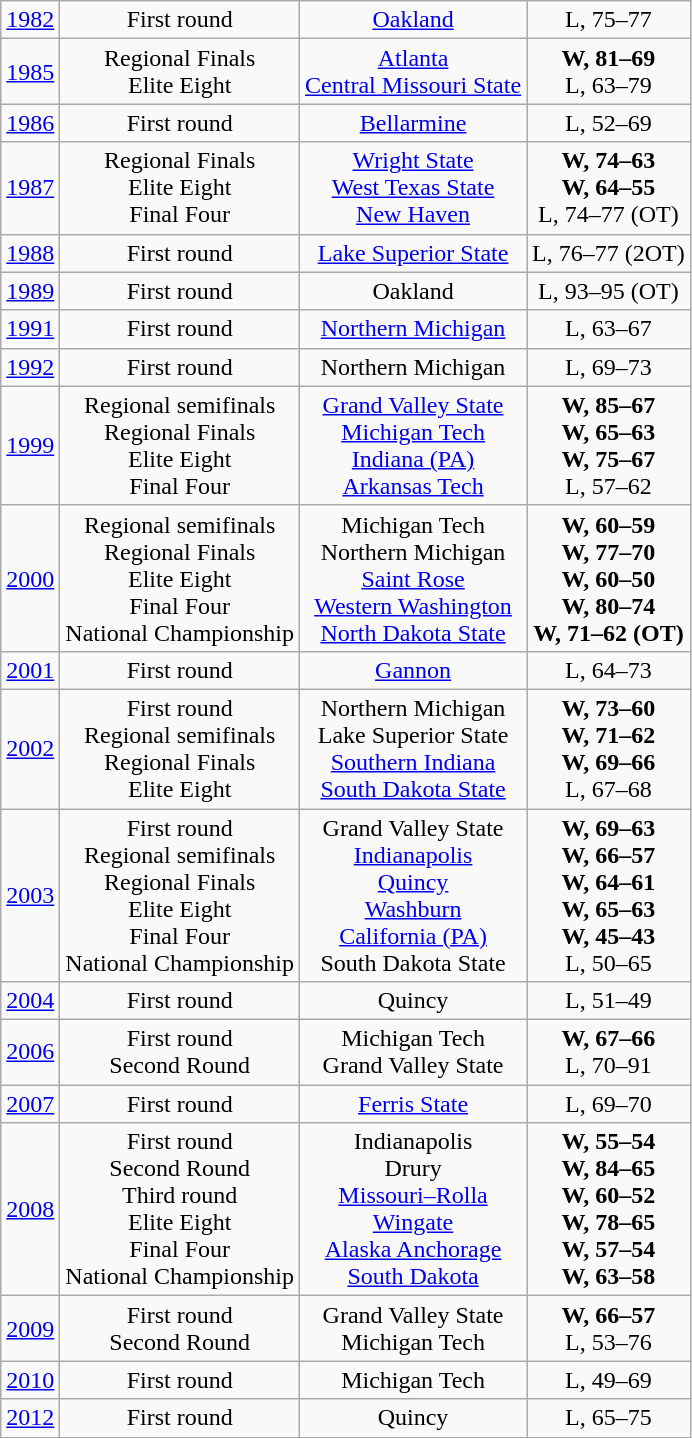<table class="wikitable">
<tr align="center">
<td><a href='#'>1982</a></td>
<td>First round</td>
<td><a href='#'>Oakland</a></td>
<td>L, 75–77</td>
</tr>
<tr align="center">
<td><a href='#'>1985</a></td>
<td>Regional Finals<br>Elite Eight</td>
<td><a href='#'>Atlanta</a><br><a href='#'>Central Missouri State</a></td>
<td><strong>W, 81–69</strong><br>L, 63–79</td>
</tr>
<tr align="center">
<td><a href='#'>1986</a></td>
<td>First round</td>
<td><a href='#'>Bellarmine</a></td>
<td>L, 52–69</td>
</tr>
<tr align="center">
<td><a href='#'>1987</a></td>
<td>Regional Finals<br>Elite Eight<br>Final Four</td>
<td><a href='#'>Wright State</a><br><a href='#'>West Texas State</a><br><a href='#'>New Haven</a></td>
<td><strong>W, 74–63</strong><br><strong>W, 64–55</strong><br>L, 74–77 (OT)</td>
</tr>
<tr align="center">
<td><a href='#'>1988</a></td>
<td>First round</td>
<td><a href='#'>Lake Superior State</a></td>
<td>L, 76–77 (2OT)</td>
</tr>
<tr align="center">
<td><a href='#'>1989</a></td>
<td>First round</td>
<td>Oakland</td>
<td>L, 93–95 (OT)</td>
</tr>
<tr align="center">
<td><a href='#'>1991</a></td>
<td>First round</td>
<td><a href='#'>Northern Michigan</a></td>
<td>L, 63–67</td>
</tr>
<tr align="center">
<td><a href='#'>1992</a></td>
<td>First round</td>
<td>Northern Michigan</td>
<td>L, 69–73</td>
</tr>
<tr align="center">
<td><a href='#'>1999</a></td>
<td>Regional semifinals<br>Regional Finals<br>Elite Eight<br>Final Four</td>
<td><a href='#'>Grand Valley State</a><br><a href='#'>Michigan Tech</a><br><a href='#'>Indiana (PA)</a><br><a href='#'>Arkansas Tech</a></td>
<td><strong>W, 85–67</strong><br><strong>W, 65–63</strong><br><strong>W, 75–67</strong><br>L, 57–62</td>
</tr>
<tr align="center">
<td><a href='#'>2000</a></td>
<td>Regional semifinals<br>Regional Finals<br>Elite Eight<br>Final Four<br>National Championship</td>
<td>Michigan Tech<br>Northern Michigan<br><a href='#'>Saint Rose</a><br><a href='#'>Western Washington</a><br><a href='#'>North Dakota State</a></td>
<td><strong>W, 60–59</strong><br><strong>W, 77–70</strong><br><strong>W, 60–50</strong><br><strong>W, 80–74</strong><br><strong>W, 71–62 (OT)</strong></td>
</tr>
<tr align="center">
<td><a href='#'>2001</a></td>
<td>First round</td>
<td><a href='#'>Gannon</a></td>
<td>L, 64–73</td>
</tr>
<tr align="center">
<td><a href='#'>2002</a></td>
<td>First round<br>Regional semifinals<br>Regional Finals<br>Elite Eight</td>
<td>Northern Michigan<br>Lake Superior State<br><a href='#'>Southern Indiana</a><br><a href='#'>South Dakota State</a></td>
<td><strong>W, 73–60</strong><br><strong>W, 71–62</strong><br><strong>W, 69–66</strong><br>L, 67–68</td>
</tr>
<tr align="center">
<td><a href='#'>2003</a></td>
<td>First round<br>Regional semifinals<br>Regional Finals<br>Elite Eight<br>Final Four<br>National Championship</td>
<td>Grand Valley State<br><a href='#'>Indianapolis</a><br><a href='#'>Quincy</a><br><a href='#'>Washburn</a><br><a href='#'>California (PA)</a><br>South Dakota State</td>
<td><strong>W, 69–63</strong><br><strong>W, 66–57</strong><br><strong>W, 64–61</strong><br><strong>W, 65–63</strong><br><strong>W, 45–43</strong><br>L, 50–65</td>
</tr>
<tr align="center">
<td><a href='#'>2004</a></td>
<td>First round</td>
<td>Quincy</td>
<td>L, 51–49</td>
</tr>
<tr align="center">
<td><a href='#'>2006</a></td>
<td>First round<br>Second Round</td>
<td>Michigan Tech<br>Grand Valley State</td>
<td><strong>W, 67–66</strong><br>L, 70–91</td>
</tr>
<tr align="center">
<td><a href='#'>2007</a></td>
<td>First round</td>
<td><a href='#'>Ferris State</a></td>
<td>L, 69–70</td>
</tr>
<tr align="center">
<td><a href='#'>2008</a></td>
<td>First round<br>Second Round<br>Third round<br>Elite Eight<br>Final Four<br>National Championship</td>
<td>Indianapolis<br>Drury<br><a href='#'>Missouri–Rolla</a><br><a href='#'>Wingate</a><br><a href='#'>Alaska Anchorage</a><br><a href='#'>South Dakota</a></td>
<td><strong>W, 55–54</strong><br><strong>W, 84–65</strong><br><strong>W, 60–52</strong><br><strong>W, 78–65</strong><br><strong>W, 57–54</strong><br><strong>W, 63–58</strong></td>
</tr>
<tr align="center">
<td><a href='#'>2009</a></td>
<td>First round<br>Second Round</td>
<td>Grand Valley State<br>Michigan Tech</td>
<td><strong>W, 66–57</strong><br>L, 53–76</td>
</tr>
<tr align="center">
<td><a href='#'>2010</a></td>
<td>First round</td>
<td>Michigan Tech</td>
<td>L, 49–69</td>
</tr>
<tr align="center">
<td><a href='#'>2012</a></td>
<td>First round</td>
<td>Quincy</td>
<td>L, 65–75</td>
</tr>
</table>
